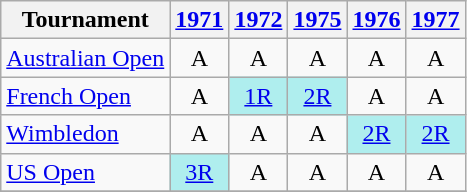<table class="wikitable">
<tr>
<th>Tournament</th>
<th><a href='#'>1971</a></th>
<th><a href='#'>1972</a></th>
<th><a href='#'>1975</a></th>
<th><a href='#'>1976</a></th>
<th><a href='#'>1977</a></th>
</tr>
<tr>
<td><a href='#'>Australian Open</a></td>
<td align="center">A</td>
<td align="center">A</td>
<td align="center">A</td>
<td align="center">A</td>
<td align="center">A</td>
</tr>
<tr>
<td><a href='#'>French Open</a></td>
<td align="center">A</td>
<td style="background:#afeeee;" align="center"><a href='#'>1R</a></td>
<td style="background:#afeeee;" align="center"><a href='#'>2R</a></td>
<td align="center">A</td>
<td align="center">A</td>
</tr>
<tr>
<td><a href='#'>Wimbledon</a></td>
<td align="center">A</td>
<td align="center">A</td>
<td align="center">A</td>
<td style="background:#afeeee;" align="center"><a href='#'>2R</a></td>
<td align="center" style="background:#afeeee;"><a href='#'>2R</a></td>
</tr>
<tr>
<td><a href='#'>US Open</a></td>
<td align="center" style="background:#afeeee;"><a href='#'>3R</a></td>
<td align="center">A</td>
<td align="center">A</td>
<td align="center">A</td>
<td align="center">A</td>
</tr>
<tr>
</tr>
</table>
